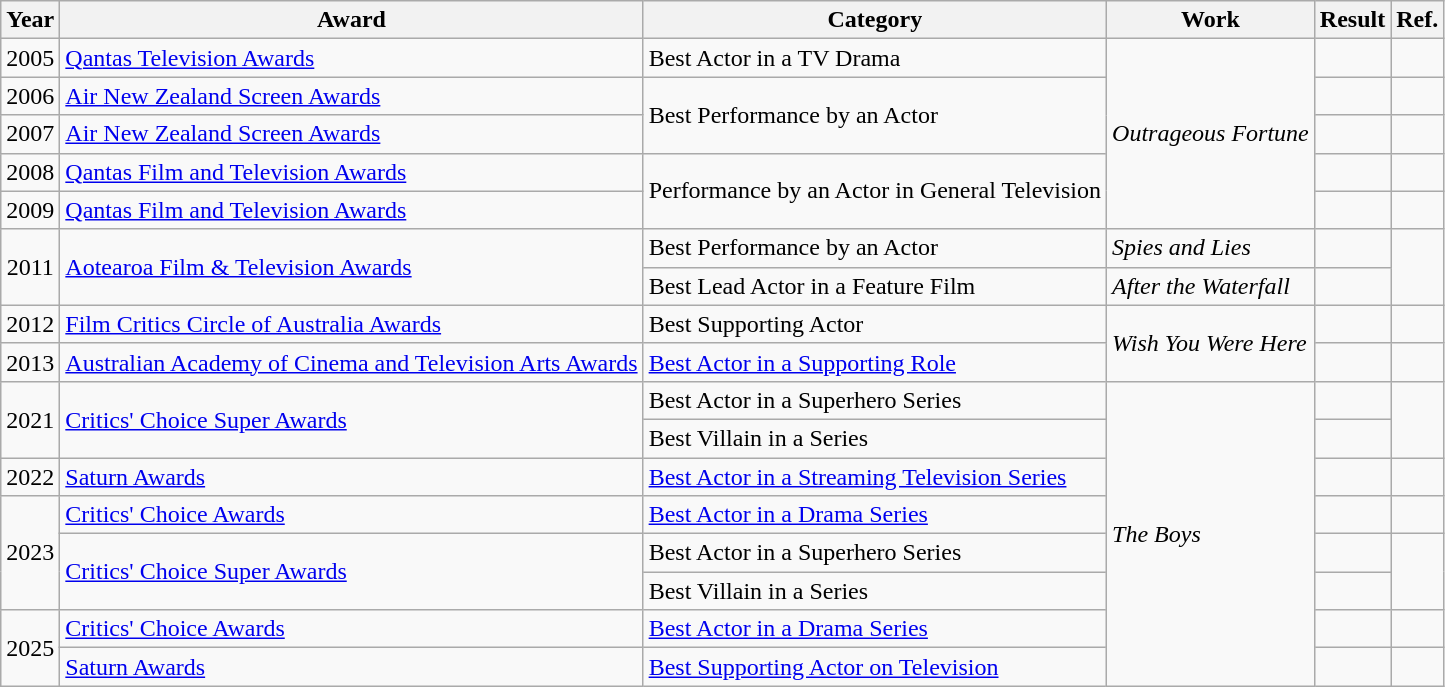<table class="wikitable sortable">
<tr>
<th>Year</th>
<th>Award</th>
<th>Category</th>
<th>Work</th>
<th>Result</th>
<th>Ref.</th>
</tr>
<tr>
<td style="text-align: center;">2005</td>
<td><a href='#'>Qantas Television Awards</a></td>
<td>Best Actor in a TV Drama</td>
<td rowspan="5"><em>Outrageous Fortune</em></td>
<td></td>
<td style="text-align: center;"></td>
</tr>
<tr>
<td style="text-align: center;">2006</td>
<td><a href='#'>Air New Zealand Screen Awards</a></td>
<td rowspan="2">Best Performance by an Actor</td>
<td></td>
<td style="text-align: center;"></td>
</tr>
<tr>
<td style="text-align: center;">2007</td>
<td><a href='#'>Air New Zealand Screen Awards</a></td>
<td></td>
<td style="text-align: center;"></td>
</tr>
<tr>
<td style="text-align: center;">2008</td>
<td><a href='#'>Qantas Film and Television Awards</a></td>
<td rowspan="2">Performance by an Actor in General Television</td>
<td></td>
<td style="text-align: center;"></td>
</tr>
<tr>
<td style="text-align: center;">2009</td>
<td><a href='#'>Qantas Film and Television Awards</a></td>
<td></td>
<td style="text-align: center;"></td>
</tr>
<tr>
<td rowspan="2" style="text-align: center;">2011</td>
<td rowspan="2"><a href='#'>Aotearoa Film & Television Awards</a></td>
<td>Best Performance by an Actor</td>
<td><em>Spies and Lies</em></td>
<td></td>
<td rowspan="2" style="text-align: center;"></td>
</tr>
<tr>
<td>Best Lead Actor in a Feature Film</td>
<td><em>After the Waterfall</em></td>
<td></td>
</tr>
<tr>
<td style="text-align: center;">2012</td>
<td><a href='#'>Film Critics Circle of Australia Awards</a></td>
<td>Best Supporting Actor</td>
<td rowspan="2"><em>Wish You Were Here</em></td>
<td></td>
<td></td>
</tr>
<tr>
<td style="text-align: center;">2013</td>
<td><a href='#'>Australian Academy of Cinema and Television Arts Awards</a></td>
<td><a href='#'>Best Actor in a Supporting Role</a></td>
<td></td>
<td></td>
</tr>
<tr>
<td rowspan="2" style="text-align: center;">2021</td>
<td rowspan="2"><a href='#'>Critics' Choice Super Awards</a></td>
<td>Best Actor in a Superhero Series</td>
<td rowspan="8"><em>The Boys</em></td>
<td></td>
<td rowspan="2" style="text-align: center;"></td>
</tr>
<tr>
<td>Best Villain in a Series</td>
<td></td>
</tr>
<tr>
<td style="text-align: center;">2022</td>
<td><a href='#'>Saturn Awards</a></td>
<td><a href='#'>Best Actor in a Streaming Television Series</a></td>
<td></td>
<td style="text-align: center;"></td>
</tr>
<tr>
<td rowspan="3" style="text-align: center;">2023</td>
<td><a href='#'>Critics' Choice Awards</a></td>
<td><a href='#'>Best Actor in a Drama Series</a></td>
<td></td>
<td style="text-align: center;"></td>
</tr>
<tr>
<td rowspan="2"><a href='#'>Critics' Choice Super Awards</a></td>
<td>Best Actor in a Superhero Series</td>
<td></td>
<td rowspan="2" style="text-align: center;"></td>
</tr>
<tr>
<td>Best Villain in a Series</td>
<td></td>
</tr>
<tr>
<td rowspan="2" style="text-align: center;">2025</td>
<td><a href='#'>Critics' Choice Awards</a></td>
<td><a href='#'>Best Actor in a Drama Series</a></td>
<td></td>
<td style="text-align: center;"></td>
</tr>
<tr>
<td><a href='#'>Saturn Awards</a></td>
<td><a href='#'>Best Supporting Actor on Television</a></td>
<td></td>
<td style="text-align: center;"></td>
</tr>
</table>
